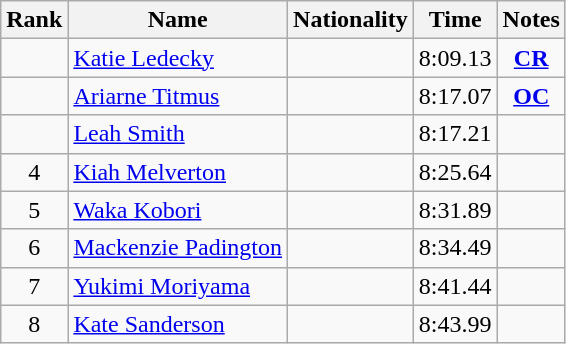<table class="wikitable sortable" style="text-align:center">
<tr>
<th>Rank</th>
<th>Name</th>
<th>Nationality</th>
<th>Time</th>
<th>Notes</th>
</tr>
<tr>
<td></td>
<td align=left><a href='#'>Katie Ledecky</a></td>
<td align=left></td>
<td>8:09.13</td>
<td><strong><a href='#'>CR</a></strong></td>
</tr>
<tr>
<td></td>
<td align=left><a href='#'>Ariarne Titmus</a></td>
<td align=left></td>
<td>8:17.07</td>
<td><strong><a href='#'>OC</a></strong></td>
</tr>
<tr>
<td></td>
<td align=left><a href='#'>Leah Smith</a></td>
<td align=left></td>
<td>8:17.21</td>
<td></td>
</tr>
<tr>
<td>4</td>
<td align=left><a href='#'>Kiah Melverton</a></td>
<td align=left></td>
<td>8:25.64</td>
<td></td>
</tr>
<tr>
<td>5</td>
<td align=left><a href='#'>Waka Kobori</a></td>
<td align=left></td>
<td>8:31.89</td>
<td></td>
</tr>
<tr>
<td>6</td>
<td align=left><a href='#'>Mackenzie Padington</a></td>
<td align=left></td>
<td>8:34.49</td>
<td></td>
</tr>
<tr>
<td>7</td>
<td align=left><a href='#'>Yukimi Moriyama</a></td>
<td align=left></td>
<td>8:41.44</td>
<td></td>
</tr>
<tr>
<td>8</td>
<td align=left><a href='#'>Kate Sanderson</a></td>
<td align=left></td>
<td>8:43.99</td>
<td></td>
</tr>
</table>
